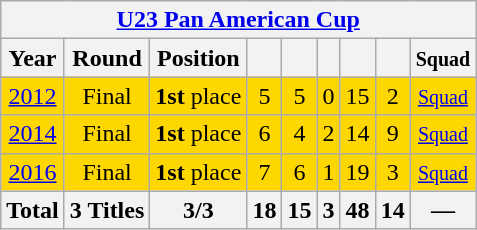<table class="wikitable" style="text-align: center;">
<tr>
<th colspan=9><a href='#'>U23 Pan American Cup</a></th>
</tr>
<tr>
<th>Year</th>
<th>Round</th>
<th>Position</th>
<th></th>
<th></th>
<th></th>
<th></th>
<th></th>
<th><small>Squad</small></th>
</tr>
<tr bgcolor=gold>
<td> <a href='#'>2012</a></td>
<td>Final</td>
<td><strong>1st</strong> place</td>
<td>5</td>
<td>5</td>
<td>0</td>
<td>15</td>
<td>2</td>
<td><small><a href='#'>Squad</a></small></td>
</tr>
<tr bgcolor=gold>
<td> <a href='#'>2014</a></td>
<td>Final</td>
<td><strong>1st</strong> place</td>
<td>6</td>
<td>4</td>
<td>2</td>
<td>14</td>
<td>9</td>
<td><small><a href='#'>Squad</a></small></td>
</tr>
<tr bgcolor=gold>
<td> <a href='#'>2016</a></td>
<td>Final</td>
<td><strong>1st</strong> place</td>
<td>7</td>
<td>6</td>
<td>1</td>
<td>19</td>
<td>3</td>
<td><small><a href='#'>Squad</a></small></td>
</tr>
<tr>
<th>Total</th>
<th>3 Titles</th>
<th>3/3</th>
<th>18</th>
<th>15</th>
<th>3</th>
<th>48</th>
<th>14</th>
<th><strong>—</strong></th>
</tr>
</table>
